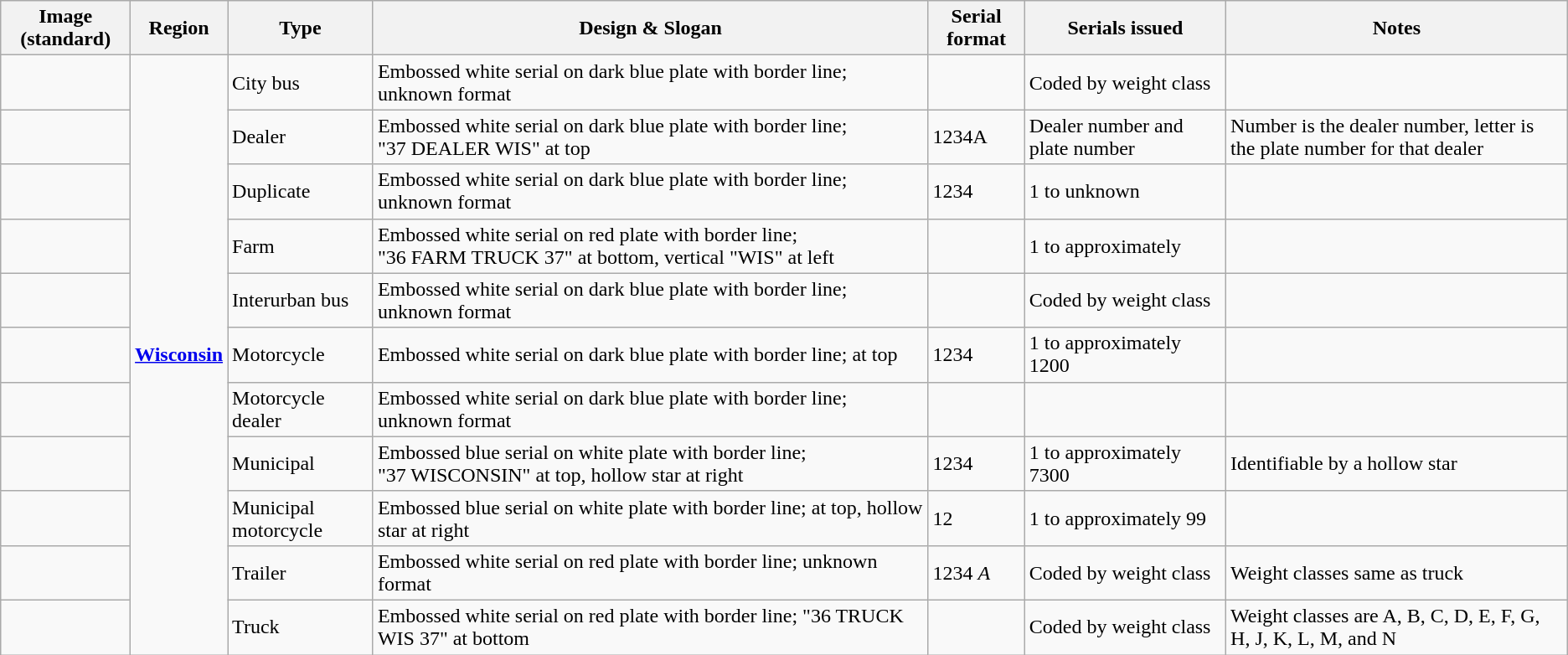<table class="wikitable">
<tr>
<th>Image (standard)</th>
<th>Region</th>
<th>Type</th>
<th>Design & Slogan</th>
<th>Serial format</th>
<th>Serials issued</th>
<th>Notes</th>
</tr>
<tr>
<td></td>
<td rowspan="11"><a href='#'><strong>Wisconsin</strong></a></td>
<td>City bus</td>
<td>Embossed white serial on dark blue plate with border line; unknown format</td>
<td></td>
<td>Coded by weight class</td>
<td></td>
</tr>
<tr>
<td></td>
<td>Dealer</td>
<td>Embossed white serial on dark blue plate with border line; "37 DEALER WIS" at top</td>
<td>1234A</td>
<td>Dealer number and plate number</td>
<td>Number is the dealer number, letter is the plate number for that dealer</td>
</tr>
<tr>
<td></td>
<td>Duplicate</td>
<td>Embossed white serial on dark blue plate with border line; unknown format</td>
<td>1234</td>
<td>1 to unknown</td>
<td></td>
</tr>
<tr>
<td></td>
<td>Farm</td>
<td>Embossed white serial on red plate with border line; "36 FARM TRUCK 37" at bottom, vertical "WIS" at left</td>
<td></td>
<td>1 to approximately </td>
<td></td>
</tr>
<tr>
<td></td>
<td>Interurban bus</td>
<td>Embossed white serial on dark blue plate with border line; unknown format</td>
<td></td>
<td>Coded by weight class</td>
<td></td>
</tr>
<tr>
<td></td>
<td>Motorcycle</td>
<td>Embossed white serial on dark blue plate with border line;  at top</td>
<td>1234</td>
<td>1 to approximately 1200</td>
<td></td>
</tr>
<tr>
<td></td>
<td>Motorcycle dealer</td>
<td>Embossed white serial on dark blue plate with border line; unknown format</td>
<td></td>
<td></td>
<td></td>
</tr>
<tr>
<td></td>
<td>Municipal</td>
<td>Embossed blue serial on white plate with border line; "37 WISCONSIN" at top, hollow star at right</td>
<td>1234</td>
<td>1 to approximately 7300</td>
<td>Identifiable by a hollow star</td>
</tr>
<tr>
<td></td>
<td>Municipal motorcycle</td>
<td>Embossed blue serial on white plate with border line;  at top, hollow star at right</td>
<td>12</td>
<td>1 to approximately 99</td>
<td></td>
</tr>
<tr>
<td></td>
<td>Trailer</td>
<td>Embossed white serial on red plate with border line; unknown format</td>
<td>1234 <em>A</em></td>
<td>Coded by weight class</td>
<td>Weight classes same as truck</td>
</tr>
<tr>
<td></td>
<td>Truck</td>
<td>Embossed white serial on red plate with border line; "36 TRUCK WIS 37" at bottom</td>
<td></td>
<td>Coded by weight class</td>
<td>Weight classes are A, B, C, D, E, F, G, H, J, K, L, M, and N</td>
</tr>
</table>
